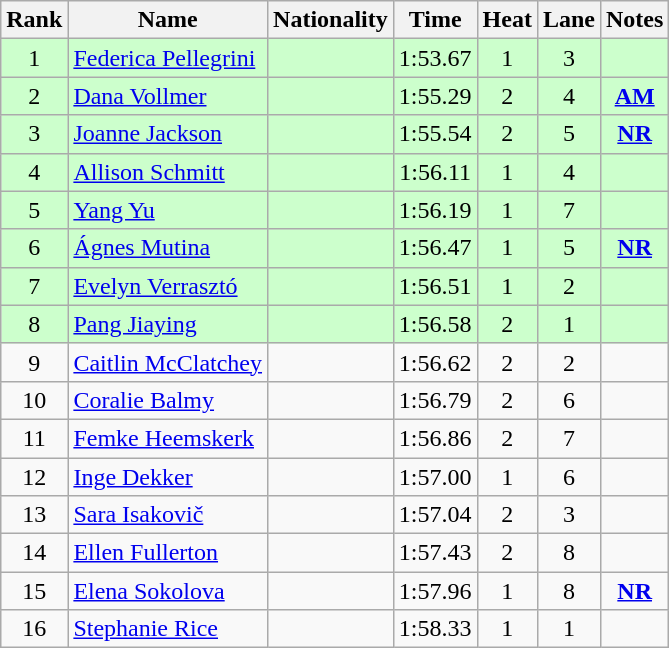<table class="wikitable sortable" style="text-align:center">
<tr>
<th>Rank</th>
<th>Name</th>
<th>Nationality</th>
<th>Time</th>
<th>Heat</th>
<th>Lane</th>
<th>Notes</th>
</tr>
<tr bgcolor=ccffcc>
<td>1</td>
<td align=left><a href='#'>Federica Pellegrini</a></td>
<td align=left></td>
<td>1:53.67</td>
<td>1</td>
<td>3</td>
<td></td>
</tr>
<tr bgcolor=ccffcc>
<td>2</td>
<td align=left><a href='#'>Dana Vollmer</a></td>
<td align=left></td>
<td>1:55.29</td>
<td>2</td>
<td>4</td>
<td><strong><a href='#'>AM</a></strong></td>
</tr>
<tr bgcolor=ccffcc>
<td>3</td>
<td align=left><a href='#'>Joanne Jackson</a></td>
<td align=left></td>
<td>1:55.54</td>
<td>2</td>
<td>5</td>
<td><strong><a href='#'>NR</a></strong></td>
</tr>
<tr bgcolor=ccffcc>
<td>4</td>
<td align=left><a href='#'>Allison Schmitt</a></td>
<td align=left></td>
<td>1:56.11</td>
<td>1</td>
<td>4</td>
<td></td>
</tr>
<tr bgcolor=ccffcc>
<td>5</td>
<td align=left><a href='#'>Yang Yu</a></td>
<td align=left></td>
<td>1:56.19</td>
<td>1</td>
<td>7</td>
<td></td>
</tr>
<tr bgcolor=ccffcc>
<td>6</td>
<td align=left><a href='#'>Ágnes Mutina</a></td>
<td align=left></td>
<td>1:56.47</td>
<td>1</td>
<td>5</td>
<td><strong><a href='#'>NR</a></strong></td>
</tr>
<tr bgcolor=ccffcc>
<td>7</td>
<td align=left><a href='#'>Evelyn Verrasztó</a></td>
<td align=left></td>
<td>1:56.51</td>
<td>1</td>
<td>2</td>
<td></td>
</tr>
<tr bgcolor=ccffcc>
<td>8</td>
<td align=left><a href='#'>Pang Jiaying</a></td>
<td align=left></td>
<td>1:56.58</td>
<td>2</td>
<td>1</td>
<td></td>
</tr>
<tr>
<td>9</td>
<td align=left><a href='#'>Caitlin McClatchey</a></td>
<td align=left></td>
<td>1:56.62</td>
<td>2</td>
<td>2</td>
<td></td>
</tr>
<tr>
<td>10</td>
<td align=left><a href='#'>Coralie Balmy</a></td>
<td align=left></td>
<td>1:56.79</td>
<td>2</td>
<td>6</td>
<td></td>
</tr>
<tr>
<td>11</td>
<td align=left><a href='#'>Femke Heemskerk</a></td>
<td align=left></td>
<td>1:56.86</td>
<td>2</td>
<td>7</td>
<td></td>
</tr>
<tr>
<td>12</td>
<td align=left><a href='#'>Inge Dekker</a></td>
<td align=left></td>
<td>1:57.00</td>
<td>1</td>
<td>6</td>
<td></td>
</tr>
<tr>
<td>13</td>
<td align=left><a href='#'>Sara Isakovič</a></td>
<td align=left></td>
<td>1:57.04</td>
<td>2</td>
<td>3</td>
<td></td>
</tr>
<tr>
<td>14</td>
<td align=left><a href='#'>Ellen Fullerton</a></td>
<td align=left></td>
<td>1:57.43</td>
<td>2</td>
<td>8</td>
<td></td>
</tr>
<tr>
<td>15</td>
<td align=left><a href='#'>Elena Sokolova</a></td>
<td align=left></td>
<td>1:57.96</td>
<td>1</td>
<td>8</td>
<td><strong><a href='#'>NR</a></strong></td>
</tr>
<tr>
<td>16</td>
<td align=left><a href='#'>Stephanie Rice</a></td>
<td align=left></td>
<td>1:58.33</td>
<td>1</td>
<td>1</td>
<td></td>
</tr>
</table>
